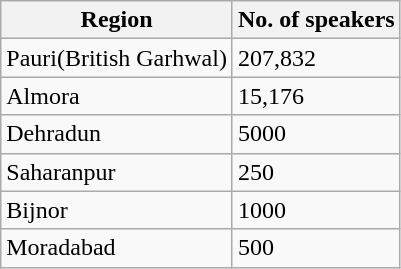<table class="wikitable">
<tr>
<th>Region</th>
<th>No. of speakers</th>
</tr>
<tr>
<td>Pauri(British Garhwal)</td>
<td>207,832</td>
</tr>
<tr>
<td>Almora</td>
<td>15,176</td>
</tr>
<tr>
<td>Dehradun</td>
<td>5000</td>
</tr>
<tr>
<td>Saharanpur</td>
<td>250</td>
</tr>
<tr>
<td>Bijnor</td>
<td>1000</td>
</tr>
<tr>
<td>Moradabad</td>
<td>500</td>
</tr>
</table>
